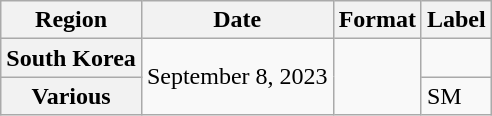<table class="wikitable plainrowheaders">
<tr>
<th scope="col">Region</th>
<th scope="col">Date</th>
<th scope="col">Format</th>
<th scope="col">Label</th>
</tr>
<tr>
<th scope="row">South Korea</th>
<td rowspan="2">September 8, 2023</td>
<td rowspan="2"></td>
<td></td>
</tr>
<tr>
<th scope="row">Various </th>
<td>SM</td>
</tr>
</table>
